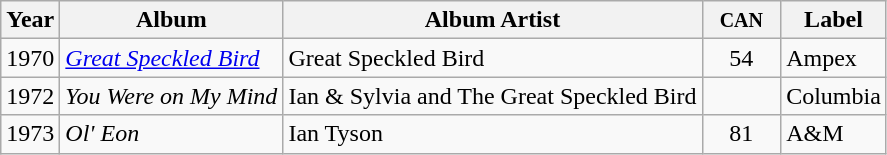<table class="wikitable">
<tr>
<th>Year</th>
<th>Album</th>
<th>Album Artist</th>
<th width="45"><small>CAN</small></th>
<th>Label</th>
</tr>
<tr>
<td>1970</td>
<td><em><a href='#'>Great Speckled Bird</a></em></td>
<td>Great Speckled Bird</td>
<td align="center">54</td>
<td>Ampex</td>
</tr>
<tr>
<td>1972</td>
<td><em>You Were on My Mind</em></td>
<td>Ian & Sylvia and The Great Speckled Bird</td>
<td align="center"></td>
<td>Columbia</td>
</tr>
<tr>
<td>1973</td>
<td><em>Ol' Eon</em></td>
<td>Ian Tyson</td>
<td align="center">81</td>
<td>A&M</td>
</tr>
</table>
